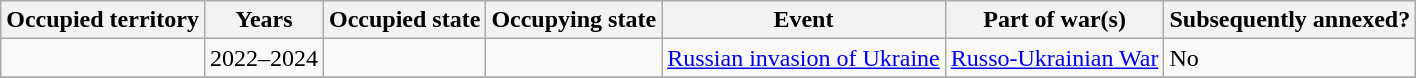<table class="wikitable sortable">
<tr>
<th>Occupied territory</th>
<th>Years</th>
<th>Occupied state</th>
<th>Occupying state</th>
<th>Event</th>
<th>Part of war(s)</th>
<th>Subsequently annexed?</th>
</tr>
<tr>
<td></td>
<td>2022–2024</td>
<td></td>
<td></td>
<td><a href='#'>Russian invasion of Ukraine</a></td>
<td><a href='#'>Russo-Ukrainian War</a></td>
<td>No</td>
</tr>
<tr>
</tr>
</table>
